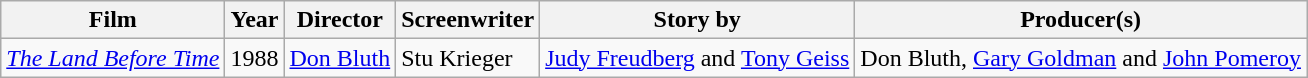<table class="wikitable">
<tr>
<th>Film</th>
<th>Year</th>
<th>Director</th>
<th>Screenwriter</th>
<th>Story by</th>
<th>Producer(s)</th>
</tr>
<tr>
<td><em><a href='#'>The Land Before Time</a></em></td>
<td>1988</td>
<td><a href='#'>Don Bluth</a></td>
<td>Stu Krieger</td>
<td><a href='#'>Judy Freudberg</a> and <a href='#'>Tony Geiss</a></td>
<td>Don Bluth, <a href='#'>Gary Goldman</a> and <a href='#'>John Pomeroy</a></td>
</tr>
</table>
